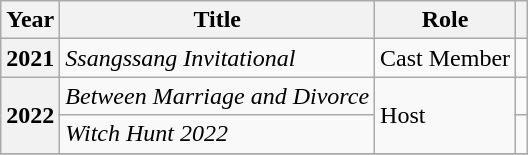<table class="wikitable sortable plainrowheaders">
<tr>
<th scope="col">Year</th>
<th scope="col">Title</th>
<th scope="col">Role</th>
<th scope="col" class="unsortable"></th>
</tr>
<tr>
<th scope="row">2021</th>
<td><em>Ssangssang Invitational</em></td>
<td>Cast Member</td>
<td></td>
</tr>
<tr>
<th scope="row" rowspan=2>2022</th>
<td><em>Between Marriage and Divorce</em></td>
<td rowspan=2>Host</td>
<td></td>
</tr>
<tr>
<td><em>Witch Hunt 2022</em></td>
<td></td>
</tr>
<tr>
</tr>
</table>
